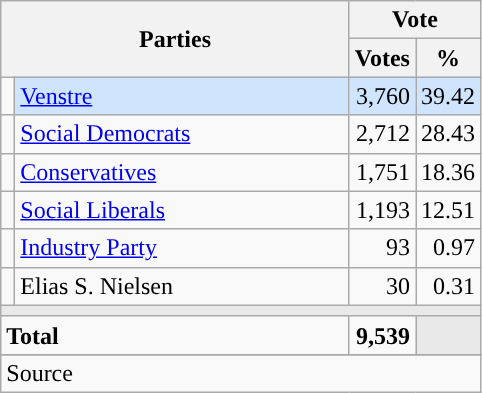<table class="wikitable" style="text-align:right;">
<tr>
<th style="text-align:centre;" rowspan="2" colspan="2" width="225">Parties</th>
<th colspan="3">Vote</th>
</tr>
<tr>
<th width="15">Votes</th>
<th width="15">%</th>
</tr>
<tr>
<td width="2" style="color:inherit;background:"></td>
<td bgcolor=#cfe5fe  align="left"><a href='#'>Venstre</a></td>
<td bgcolor=#cfe5fe>3,760</td>
<td bgcolor=#cfe5fe>39.42</td>
</tr>
<tr>
<td width="2" style="color:inherit;background:"></td>
<td align="left"><a href='#'>Social Democrats</a></td>
<td>2,712</td>
<td>28.43</td>
</tr>
<tr>
<td width="2" style="color:inherit;background:"></td>
<td align="left"><a href='#'>Conservatives</a></td>
<td>1,751</td>
<td>18.36</td>
</tr>
<tr>
<td width="2" style="color:inherit;background:"></td>
<td align="left"><a href='#'>Social Liberals</a></td>
<td>1,193</td>
<td>12.51</td>
</tr>
<tr>
<td width="2" style="color:inherit;background:"></td>
<td align="left"><a href='#'>Industry Party</a></td>
<td>93</td>
<td>0.97</td>
</tr>
<tr>
<td width="2" style="color:inherit;background:"></td>
<td align="left">Elias S. Nielsen</td>
<td>30</td>
<td>0.31</td>
</tr>
<tr>
<td colspan="7" bgcolor="#E9E9E9"></td>
</tr>
<tr>
<td align="left" colspan="2"><strong>Total</strong></td>
<td><strong>9,539</strong></td>
<td bgcolor="#E9E9E9" colspan="2"></td>
</tr>
<tr>
</tr>
<tr>
<td align="left" colspan="6">Source</td>
</tr>
</table>
